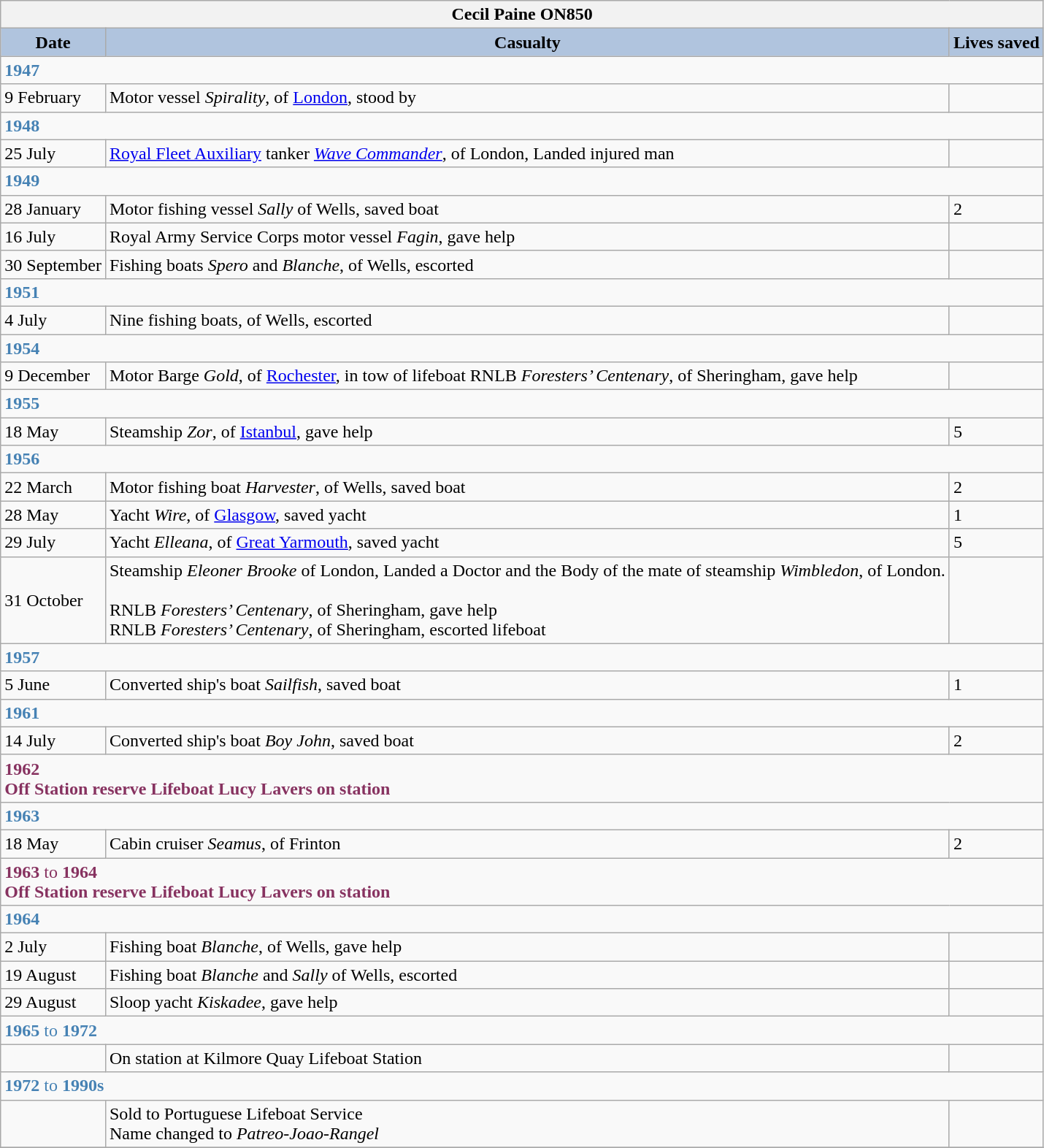<table class="wikitable">
<tr>
<th colspan="3">Cecil Paine ON850<br></th>
</tr>
<tr>
<th style="text-align: center; background: LightSteelBlue">Date</th>
<th style="text-align: center; background: LightSteelBlue">Casualty</th>
<th style="text-align: center; background: LightSteelBlue">Lives saved</th>
</tr>
<tr>
<td colspan="3" style="color:steelblue"><strong>1947</strong></td>
</tr>
<tr>
<td>9 February</td>
<td>Motor vessel <em>Spirality</em>, of <a href='#'>London</a>, stood by</td>
<td></td>
</tr>
<tr>
<td colspan="3" style="color:steelblue"><strong>1948</strong></td>
</tr>
<tr>
<td>25 July</td>
<td><a href='#'>Royal Fleet Auxiliary</a> tanker <em><a href='#'>Wave Commander</a></em>, of London, Landed injured man</td>
<td></td>
</tr>
<tr>
<td colspan="3" style="color:steelblue"><strong>1949</strong></td>
</tr>
<tr>
<td>28 January</td>
<td>Motor fishing vessel <em>Sally</em> of Wells, saved boat</td>
<td>2</td>
</tr>
<tr>
<td>16 July</td>
<td>Royal Army Service Corps motor vessel <em>Fagin</em>, gave help</td>
<td></td>
</tr>
<tr>
<td>30 September</td>
<td>Fishing boats <em>Spero</em> and <em>Blanche</em>, of Wells, escorted</td>
<td></td>
</tr>
<tr>
<td colspan="3" style="color:steelblue"><strong>1951</strong></td>
</tr>
<tr>
<td>4 July</td>
<td>Nine fishing boats, of Wells, escorted</td>
<td></td>
</tr>
<tr>
<td colspan="3" style="color:steelblue"><strong>1954</strong></td>
</tr>
<tr>
<td>9 December</td>
<td>Motor Barge <em>Gold</em>, of <a href='#'>Rochester</a>, in tow of lifeboat RNLB <em>Foresters’ Centenary</em>, of Sheringham, gave help</td>
<td></td>
</tr>
<tr>
<td colspan="3" style="color:steelblue"><strong>1955</strong></td>
</tr>
<tr>
<td>18 May</td>
<td>Steamship <em>Zor</em>, of <a href='#'>Istanbul</a>, gave help</td>
<td>5</td>
</tr>
<tr>
<td colspan="3" style="color:steelblue"><strong>1956</strong></td>
</tr>
<tr>
<td>22 March</td>
<td>Motor fishing boat <em>Harvester</em>, of Wells, saved boat</td>
<td>2</td>
</tr>
<tr>
<td>28 May</td>
<td>Yacht <em>Wire</em>, of <a href='#'>Glasgow</a>, saved yacht</td>
<td>1</td>
</tr>
<tr>
<td>29 July</td>
<td>Yacht <em>Elleana</em>, of <a href='#'>Great Yarmouth</a>, saved yacht</td>
<td>5</td>
</tr>
<tr>
<td>31 October</td>
<td>Steamship <em>Eleoner Brooke</em> of London, Landed a Doctor and the Body of the mate of steamship <em>Wimbledon</em>, of London.<br><br>RNLB <em>Foresters’ Centenary</em>, of Sheringham, gave help<br>
RNLB <em>Foresters’ Centenary</em>, of Sheringham, escorted lifeboat</td>
<td></td>
</tr>
<tr>
<td colspan="3" style="color:steelblue"><strong>1957</strong></td>
</tr>
<tr>
<td>5 June</td>
<td>Converted ship's boat <em>Sailfish</em>, saved boat</td>
<td>1</td>
</tr>
<tr>
<td colspan="3" style="color:steelblue"><strong>1961</strong></td>
</tr>
<tr>
<td>14 July</td>
<td>Converted ship's boat <em>Boy John</em>, saved boat</td>
<td>2</td>
</tr>
<tr>
<td colspan="3" style="color:#873260"><strong>1962</strong><br> <strong>Off Station reserve Lifeboat Lucy Lavers on station</strong></td>
</tr>
<tr>
<td colspan="3" style="color:steelblue"><strong>1963</strong></td>
</tr>
<tr>
<td>18 May</td>
<td>Cabin cruiser <em>Seamus</em>, of Frinton</td>
<td>2</td>
</tr>
<tr>
<td colspan="3" style="color:#873260"><strong>1963</strong> to <strong>1964</strong><br> <strong>Off Station reserve Lifeboat Lucy Lavers on station</strong></td>
</tr>
<tr>
<td colspan="3" style="color:steelblue"><strong>1964</strong></td>
</tr>
<tr>
<td>2 July</td>
<td>Fishing boat <em>Blanche</em>, of Wells, gave help</td>
<td></td>
</tr>
<tr>
<td>19 August</td>
<td>Fishing boat <em>Blanche</em> and <em>Sally</em> of Wells, escorted</td>
<td></td>
</tr>
<tr>
<td>29 August</td>
<td>Sloop yacht <em>Kiskadee</em>, gave help</td>
<td></td>
</tr>
<tr>
<td colspan="3" style="color:steelblue"><strong>1965</strong> to <strong>1972</strong></td>
</tr>
<tr>
<td></td>
<td>On station at Kilmore Quay Lifeboat Station</td>
<td></td>
</tr>
<tr>
<td colspan="3" style="color:steelblue"><strong>1972</strong> to <strong>1990s</strong></td>
</tr>
<tr>
<td></td>
<td>Sold to Portuguese Lifeboat Service<br>Name changed to <em>Patreo-Joao-Rangel</em></td>
<td></td>
</tr>
<tr>
</tr>
</table>
